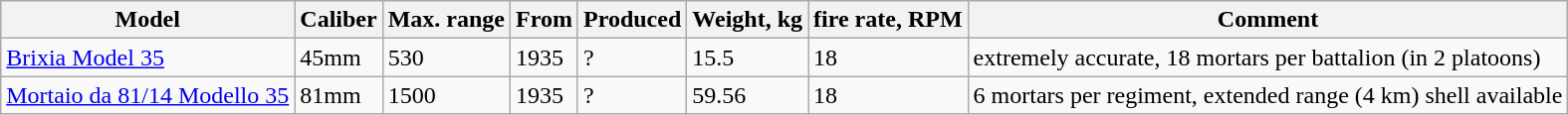<table class="wikitable sortable">
<tr>
<th>Model</th>
<th>Caliber</th>
<th>Max. range</th>
<th>From</th>
<th>Produced</th>
<th>Weight, kg</th>
<th>fire rate, RPM</th>
<th>Comment</th>
</tr>
<tr>
<td><a href='#'>Brixia Model 35</a></td>
<td>45mm</td>
<td>530</td>
<td>1935</td>
<td>?</td>
<td>15.5</td>
<td>18</td>
<td>extremely accurate, 18 mortars per battalion (in 2 platoons)</td>
</tr>
<tr>
<td><a href='#'>Mortaio da 81/14 Modello 35</a></td>
<td>81mm</td>
<td>1500</td>
<td>1935</td>
<td>?</td>
<td>59.56</td>
<td>18</td>
<td>6 mortars per regiment, extended range (4 km) shell available</td>
</tr>
</table>
